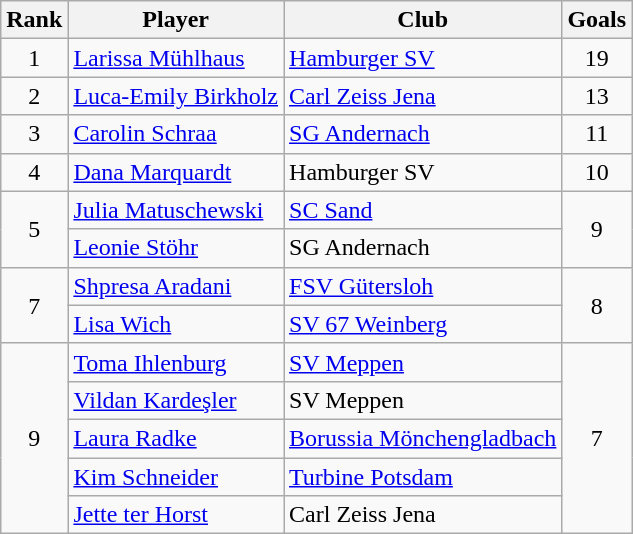<table class="wikitable sortable" style="text-align:center">
<tr>
<th>Rank</th>
<th>Player</th>
<th>Club</th>
<th>Goals</th>
</tr>
<tr>
<td>1</td>
<td align="left"> <a href='#'>Larissa Mühlhaus</a></td>
<td align="left"><a href='#'>Hamburger SV</a></td>
<td>19</td>
</tr>
<tr>
<td>2</td>
<td align="left"> <a href='#'>Luca-Emily Birkholz</a></td>
<td align="left"><a href='#'>Carl Zeiss Jena</a></td>
<td>13</td>
</tr>
<tr>
<td>3</td>
<td align="left"> <a href='#'>Carolin Schraa</a></td>
<td align="left"><a href='#'>SG Andernach</a></td>
<td>11</td>
</tr>
<tr>
<td>4</td>
<td align="left"> <a href='#'>Dana Marquardt</a></td>
<td align="left">Hamburger SV</td>
<td>10</td>
</tr>
<tr>
<td rowspan=2>5</td>
<td align="left"> <a href='#'>Julia Matuschewski</a></td>
<td align="left"><a href='#'>SC Sand</a></td>
<td rowspan=2>9</td>
</tr>
<tr>
<td align="left"> <a href='#'>Leonie Stöhr</a></td>
<td align="left">SG Andernach</td>
</tr>
<tr>
<td rowspan=2>7</td>
<td align="left"> <a href='#'>Shpresa Aradani</a></td>
<td align="left"><a href='#'>FSV Gütersloh</a></td>
<td rowspan=2>8</td>
</tr>
<tr>
<td align="left"> <a href='#'>Lisa Wich</a></td>
<td align="left"><a href='#'>SV 67 Weinberg</a></td>
</tr>
<tr>
<td rowspan=5>9</td>
<td align="left"> <a href='#'>Toma Ihlenburg</a></td>
<td align="left"><a href='#'>SV Meppen</a></td>
<td rowspan=5>7</td>
</tr>
<tr>
<td align="left"> <a href='#'>Vildan Kardeşler</a></td>
<td align="left">SV Meppen</td>
</tr>
<tr>
<td align="left"> <a href='#'>Laura Radke</a></td>
<td align="left"><a href='#'>Borussia Mönchengladbach</a></td>
</tr>
<tr>
<td align="left"> <a href='#'>Kim Schneider</a></td>
<td align="left"><a href='#'>Turbine Potsdam</a></td>
</tr>
<tr>
<td align="left"> <a href='#'>Jette ter Horst</a></td>
<td align="left">Carl Zeiss Jena</td>
</tr>
</table>
